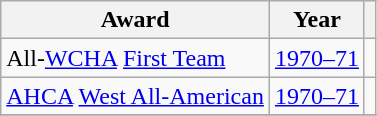<table class="wikitable">
<tr>
<th>Award</th>
<th>Year</th>
<th></th>
</tr>
<tr>
<td>All-<a href='#'>WCHA</a> <a href='#'>First Team</a></td>
<td><a href='#'>1970–71</a></td>
<td></td>
</tr>
<tr>
<td><a href='#'>AHCA</a> <a href='#'>West All-American</a></td>
<td><a href='#'>1970–71</a></td>
<td></td>
</tr>
<tr>
</tr>
</table>
